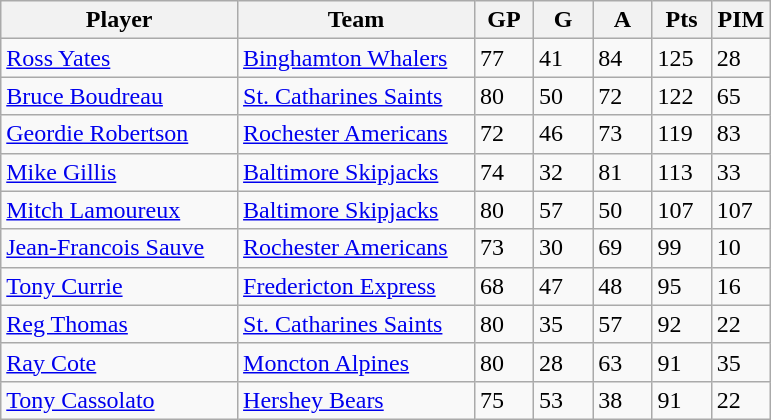<table class="wikitable">
<tr>
<th bgcolor="#DDDDFF" width="30%">Player</th>
<th bgcolor="#DDDDFF" width="30%">Team</th>
<th bgcolor="#DDDDFF" width="7.5%">GP</th>
<th bgcolor="#DDDDFF" width="7.5%">G</th>
<th bgcolor="#DDDDFF" width="7.5%">A</th>
<th bgcolor="#DDDDFF" width="7.5%">Pts</th>
<th bgcolor="#DDDDFF" width="7.5%">PIM</th>
</tr>
<tr>
<td><a href='#'>Ross Yates</a></td>
<td><a href='#'>Binghamton Whalers</a></td>
<td>77</td>
<td>41</td>
<td>84</td>
<td>125</td>
<td>28</td>
</tr>
<tr>
<td><a href='#'>Bruce Boudreau</a></td>
<td><a href='#'>St. Catharines Saints</a></td>
<td>80</td>
<td>50</td>
<td>72</td>
<td>122</td>
<td>65</td>
</tr>
<tr>
<td><a href='#'>Geordie Robertson</a></td>
<td><a href='#'>Rochester Americans</a></td>
<td>72</td>
<td>46</td>
<td>73</td>
<td>119</td>
<td>83</td>
</tr>
<tr>
<td><a href='#'>Mike Gillis</a></td>
<td><a href='#'>Baltimore Skipjacks</a></td>
<td>74</td>
<td>32</td>
<td>81</td>
<td>113</td>
<td>33</td>
</tr>
<tr>
<td><a href='#'>Mitch Lamoureux</a></td>
<td><a href='#'>Baltimore Skipjacks</a></td>
<td>80</td>
<td>57</td>
<td>50</td>
<td>107</td>
<td>107</td>
</tr>
<tr>
<td><a href='#'>Jean-Francois Sauve</a></td>
<td><a href='#'>Rochester Americans</a></td>
<td>73</td>
<td>30</td>
<td>69</td>
<td>99</td>
<td>10</td>
</tr>
<tr>
<td><a href='#'>Tony Currie</a></td>
<td><a href='#'>Fredericton Express</a></td>
<td>68</td>
<td>47</td>
<td>48</td>
<td>95</td>
<td>16</td>
</tr>
<tr>
<td><a href='#'>Reg Thomas</a></td>
<td><a href='#'>St. Catharines Saints</a></td>
<td>80</td>
<td>35</td>
<td>57</td>
<td>92</td>
<td>22</td>
</tr>
<tr>
<td><a href='#'>Ray Cote</a></td>
<td><a href='#'>Moncton Alpines</a></td>
<td>80</td>
<td>28</td>
<td>63</td>
<td>91</td>
<td>35</td>
</tr>
<tr>
<td><a href='#'>Tony Cassolato</a></td>
<td><a href='#'>Hershey Bears</a></td>
<td>75</td>
<td>53</td>
<td>38</td>
<td>91</td>
<td>22</td>
</tr>
</table>
